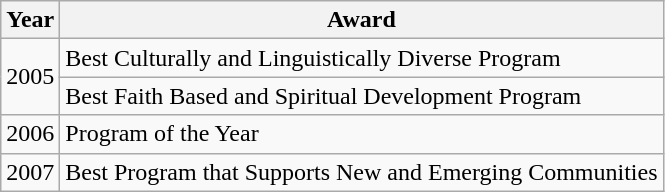<table class="wikitable">
<tr>
<th>Year</th>
<th>Award</th>
</tr>
<tr>
<td rowspan="2">2005</td>
<td>Best Culturally and Linguistically Diverse Program</td>
</tr>
<tr>
<td>Best Faith Based and Spiritual Development Program</td>
</tr>
<tr>
<td>2006</td>
<td>Program of the Year</td>
</tr>
<tr>
<td>2007</td>
<td>Best Program that Supports New and Emerging Communities</td>
</tr>
</table>
